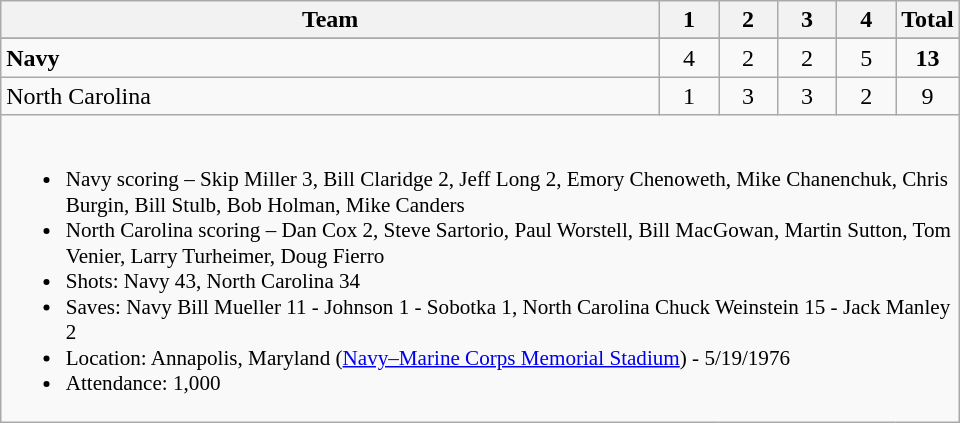<table class="wikitable" style="text-align:center; max-width:40em">
<tr>
<th>Team</th>
<th style="width:2em">1</th>
<th style="width:2em">2</th>
<th style="width:2em">3</th>
<th style="width:2em">4</th>
<th style="width:2em">Total</th>
</tr>
<tr>
</tr>
<tr>
<td style="text-align:left"><strong>Navy</strong></td>
<td>4</td>
<td>2</td>
<td>2</td>
<td>5</td>
<td><strong>13</strong></td>
</tr>
<tr>
<td style="text-align:left">North Carolina</td>
<td>1</td>
<td>3</td>
<td>3</td>
<td>2</td>
<td>9</td>
</tr>
<tr>
<td colspan=6 style="text-align:left; font-size:88%;"><br><ul><li>Navy scoring – Skip Miller 3, Bill Claridge 2, Jeff Long 2, Emory Chenoweth, Mike Chanenchuk, Chris Burgin, Bill Stulb, Bob Holman, Mike Canders</li><li>North Carolina scoring – Dan Cox 2, Steve Sartorio, Paul Worstell, Bill MacGowan, Martin Sutton, Tom Venier, Larry Turheimer, Doug Fierro</li><li>Shots: Navy 43, North Carolina 34</li><li>Saves: Navy Bill Mueller 11 - Johnson 1 - Sobotka 1, North Carolina Chuck Weinstein 15 - Jack Manley 2</li><li>Location: Annapolis, Maryland (<a href='#'>Navy–Marine Corps Memorial Stadium</a>) - 5/19/1976</li><li>Attendance: 1,000</li></ul></td>
</tr>
</table>
